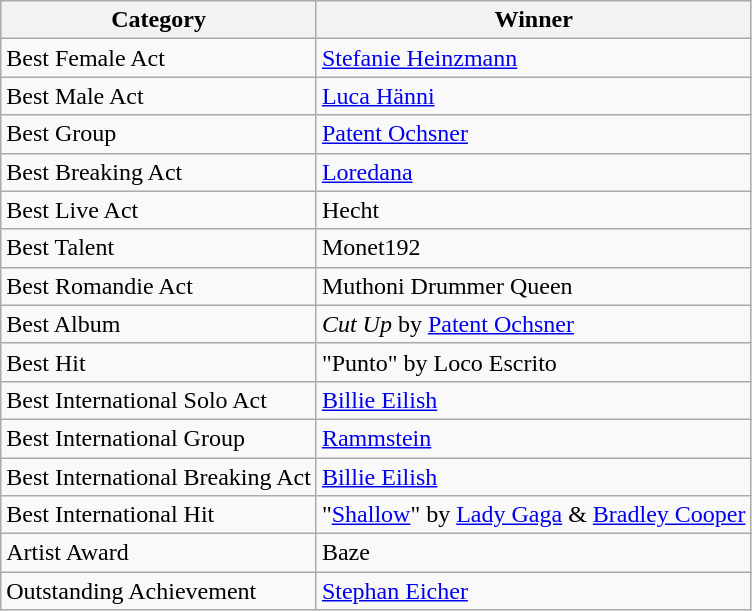<table class="wikitable zebra">
<tr>
<th>Category</th>
<th>Winner</th>
</tr>
<tr>
<td>Best Female Act</td>
<td><a href='#'>Stefanie Heinzmann</a></td>
</tr>
<tr>
<td>Best Male Act</td>
<td><a href='#'>Luca Hänni</a></td>
</tr>
<tr>
<td>Best Group</td>
<td><a href='#'>Patent Ochsner</a></td>
</tr>
<tr>
<td>Best Breaking Act</td>
<td><a href='#'>Loredana</a></td>
</tr>
<tr>
<td>Best Live Act</td>
<td>Hecht</td>
</tr>
<tr>
<td>Best Talent</td>
<td>Monet192</td>
</tr>
<tr>
<td>Best Romandie Act</td>
<td>Muthoni Drummer Queen</td>
</tr>
<tr>
<td>Best Album</td>
<td><em>Cut Up</em> by <a href='#'>Patent Ochsner</a></td>
</tr>
<tr>
<td>Best Hit</td>
<td>"Punto" by Loco Escrito</td>
</tr>
<tr>
<td>Best International Solo Act</td>
<td><a href='#'>Billie Eilish</a></td>
</tr>
<tr>
<td>Best International Group</td>
<td><a href='#'>Rammstein</a></td>
</tr>
<tr>
<td>Best International Breaking Act</td>
<td><a href='#'>Billie Eilish</a></td>
</tr>
<tr>
<td>Best International Hit</td>
<td>"<a href='#'>Shallow</a>" by <a href='#'>Lady Gaga</a> & <a href='#'>Bradley Cooper</a></td>
</tr>
<tr>
<td>Artist Award</td>
<td>Baze</td>
</tr>
<tr>
<td>Outstanding Achievement</td>
<td><a href='#'>Stephan Eicher</a></td>
</tr>
</table>
